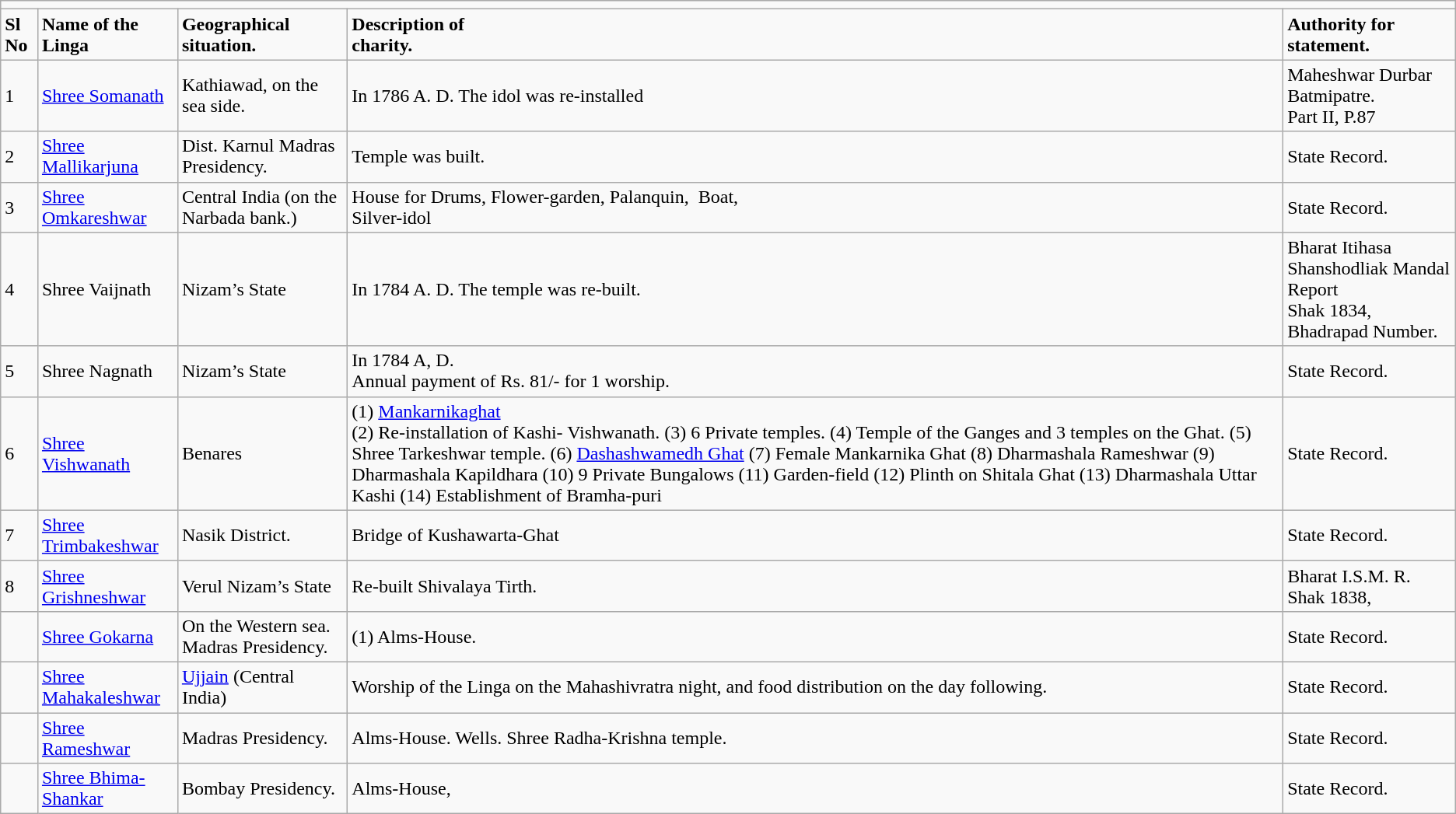<table class="wikitable">
<tr>
<td colspan="5"></td>
</tr>
<tr>
<td><strong>Sl  No</strong></td>
<td><strong>Name of  the Linga</strong></td>
<td><strong>Geographical</strong><br><strong>situation.</strong></td>
<td><strong>Description of</strong><br><strong>charity.</strong></td>
<td><strong>Authority for</strong><br><strong>statement.</strong></td>
</tr>
<tr>
<td>1</td>
<td><a href='#'>Shree Somanath</a></td>
<td>Kathiawad, on the sea side.</td>
<td>In 1786 A. D. The idol was re-installed</td>
<td>Maheshwar Durbar Batmipatre.<br>Part II, P.87</td>
</tr>
<tr>
<td>2</td>
<td><a href='#'>Shree Mallikarjuna</a></td>
<td>Dist. Karnul Madras Presidency.</td>
<td>Temple was  built.</td>
<td>State  Record.</td>
</tr>
<tr>
<td>3</td>
<td><a href='#'>Shree Omkareshwar</a></td>
<td>Central India (on the Narbada bank.)</td>
<td>House for Drums, Flower-garden, Palanquin,  Boat,<br>Silver-idol</td>
<td>State Record.</td>
</tr>
<tr>
<td>4</td>
<td>Shree Vaijnath</td>
<td>Nizam’s State</td>
<td>In 1784 A. D. The temple was re-built.</td>
<td>Bharat Itihasa Shanshodliak Mandal Report<br>Shak 1834, Bhadrapad Number.</td>
</tr>
<tr>
<td>5</td>
<td>Shree Nagnath</td>
<td>Nizam’s State</td>
<td>In 1784 A, D.<br>Annual payment of Rs. 81/- for 1 worship.</td>
<td>State Record.</td>
</tr>
<tr>
<td>6</td>
<td><a href='#'>Shree Vishwanath</a></td>
<td>Benares</td>
<td>(1) <a href='#'>Mankarnikaghat</a><br>(2) Re-installation of Kashi- Vishwanath.
(3) 6 Private temples.
(4) Temple of the Ganges and 3 temples on the Ghat.
(5) Shree Tarkeshwar temple.
(6) <a href='#'>Dashashwamedh Ghat</a>
(7) Female Mankarnika Ghat
(8) Dharmashala Rameshwar
(9) Dharmashala Kapildhara
(10) 9 Private Bungalows
(11) Garden-field
(12) Plinth on Shitala Ghat
(13) Dharmashala Uttar Kashi
(14) Establishment of Bramha-puri</td>
<td>State Record.</td>
</tr>
<tr>
<td>7</td>
<td><a href='#'>Shree Trimbakeshwar</a></td>
<td>Nasik District.</td>
<td>Bridge of Kushawarta-Ghat</td>
<td>State Record.</td>
</tr>
<tr>
<td>8</td>
<td><a href='#'>Shree Grishneshwar</a></td>
<td>Verul Nizam’s State</td>
<td>Re-built Shivalaya Tirth.</td>
<td>Bharat I.S.M. R. Shak 1838,</td>
</tr>
<tr>
<td></td>
<td><a href='#'>Shree Gokarna</a></td>
<td>On the Western sea. Madras Presidency.</td>
<td>(1) Alms-House.</td>
<td>State Record.</td>
</tr>
<tr>
<td></td>
<td><a href='#'>Shree Mahakaleshwar</a></td>
<td><a href='#'>Ujjain</a> (Central India)</td>
<td>Worship of the Linga on the Mahashivratra night, and food  distribution on the day following.</td>
<td>State Record.</td>
</tr>
<tr>
<td></td>
<td><a href='#'>Shree Rameshwar</a></td>
<td>Madras Presidency.</td>
<td>Alms-House. Wells. Shree Radha-Krishna temple.</td>
<td>State Record.</td>
</tr>
<tr>
<td></td>
<td><a href='#'>Shree Bhima-Shankar</a></td>
<td>Bombay Presidency.</td>
<td>Alms-House,</td>
<td>State Record.</td>
</tr>
</table>
